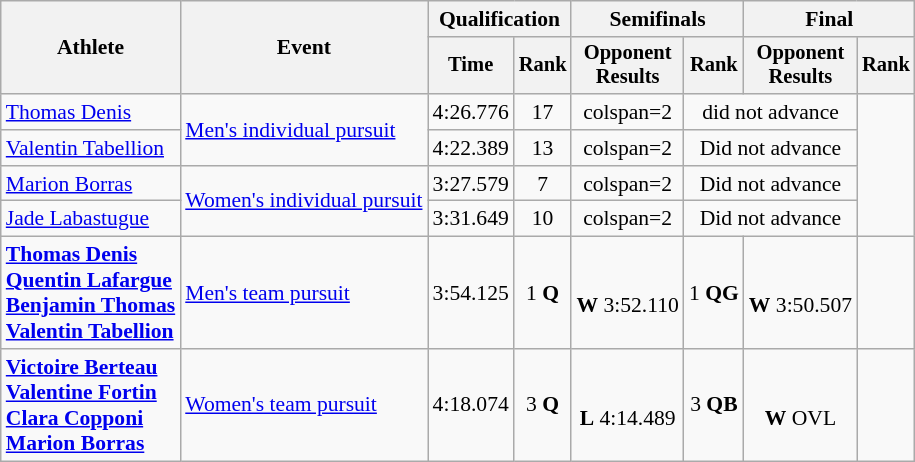<table class="wikitable" style="font-size:90%">
<tr>
<th rowspan=2>Athlete</th>
<th rowspan=2>Event</th>
<th colspan=2>Qualification</th>
<th colspan=2>Semifinals</th>
<th colspan=2>Final</th>
</tr>
<tr style="font-size:95%">
<th>Time</th>
<th>Rank</th>
<th>Opponent<br>Results</th>
<th>Rank</th>
<th>Opponent<br>Results</th>
<th>Rank</th>
</tr>
<tr align=center>
<td align=left><a href='#'>Thomas Denis</a></td>
<td align=left rowspan=2><a href='#'>Men's individual pursuit</a></td>
<td>4:26.776</td>
<td>17</td>
<td>colspan=2</td>
<td colspan=2>did not advance</td>
</tr>
<tr align=center>
<td align=left><a href='#'>Valentin Tabellion</a></td>
<td>4:22.389</td>
<td>13</td>
<td>colspan=2</td>
<td colspan=2>Did not advance</td>
</tr>
<tr align=center>
<td align=left><a href='#'>Marion Borras</a></td>
<td align=left rowspan=2><a href='#'>Women's individual pursuit</a></td>
<td>3:27.579</td>
<td>7</td>
<td>colspan=2</td>
<td colspan=2>Did not advance</td>
</tr>
<tr align=center>
<td align=left><a href='#'>Jade Labastugue</a></td>
<td>3:31.649</td>
<td>10</td>
<td>colspan=2</td>
<td colspan=2>Did not advance</td>
</tr>
<tr align=center>
<td align=left><strong><a href='#'>Thomas Denis</a><br><a href='#'>Quentin Lafargue</a><br><a href='#'>Benjamin Thomas</a><br><a href='#'>Valentin Tabellion</a></strong></td>
<td align=left><a href='#'>Men's team pursuit</a></td>
<td>3:54.125</td>
<td>1 <strong>Q</strong></td>
<td><br><strong>W</strong> 3:52.110</td>
<td>1 <strong>QG</strong></td>
<td><br><strong>W</strong> 3:50.507</td>
<td></td>
</tr>
<tr align=center>
<td align=left><strong><a href='#'>Victoire Berteau</a><br><a href='#'>Valentine Fortin</a><br><a href='#'>Clara Copponi</a><br><a href='#'>Marion Borras</a></strong></td>
<td align=left><a href='#'>Women's team pursuit</a></td>
<td>4:18.074</td>
<td>3 <strong>Q</strong></td>
<td><br><strong>L</strong> 4:14.489</td>
<td>3 <strong>QB</strong></td>
<td><br><strong>W</strong> OVL</td>
<td></td>
</tr>
</table>
